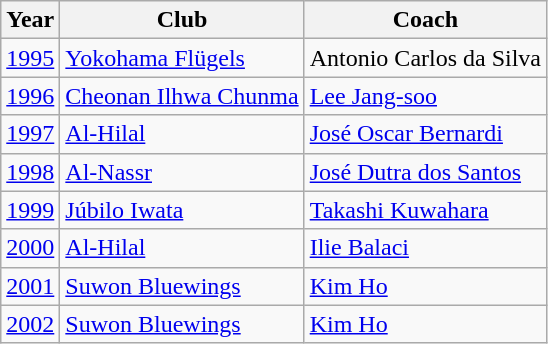<table class="wikitable">
<tr>
<th>Year</th>
<th>Club</th>
<th>Coach</th>
</tr>
<tr>
<td rowspan=1><a href='#'>1995</a></td>
<td> <a href='#'>Yokohama Flügels</a></td>
<td> Antonio Carlos da Silva</td>
</tr>
<tr>
<td rowspan=1><a href='#'>1996</a></td>
<td> <a href='#'>Cheonan Ilhwa Chunma</a></td>
<td> <a href='#'>Lee Jang-soo</a></td>
</tr>
<tr>
<td align=center><a href='#'>1997</a></td>
<td> <a href='#'>Al-Hilal</a></td>
<td> <a href='#'>José Oscar Bernardi</a></td>
</tr>
<tr>
<td rowspan=1><a href='#'>1998</a></td>
<td> <a href='#'>Al-Nassr</a></td>
<td> <a href='#'>José Dutra dos Santos</a></td>
</tr>
<tr>
<td rowspan=1><a href='#'>1999</a></td>
<td> <a href='#'>Júbilo Iwata</a></td>
<td> <a href='#'>Takashi Kuwahara</a></td>
</tr>
<tr>
<td rowspan=1><a href='#'>2000</a></td>
<td> <a href='#'>Al-Hilal</a></td>
<td> <a href='#'>Ilie Balaci</a></td>
</tr>
<tr>
<td rowspan=1><a href='#'>2001</a></td>
<td> <a href='#'>Suwon Bluewings</a></td>
<td> <a href='#'>Kim Ho</a></td>
</tr>
<tr>
<td align=center><a href='#'>2002</a></td>
<td> <a href='#'>Suwon Bluewings</a></td>
<td> <a href='#'>Kim Ho</a></td>
</tr>
</table>
